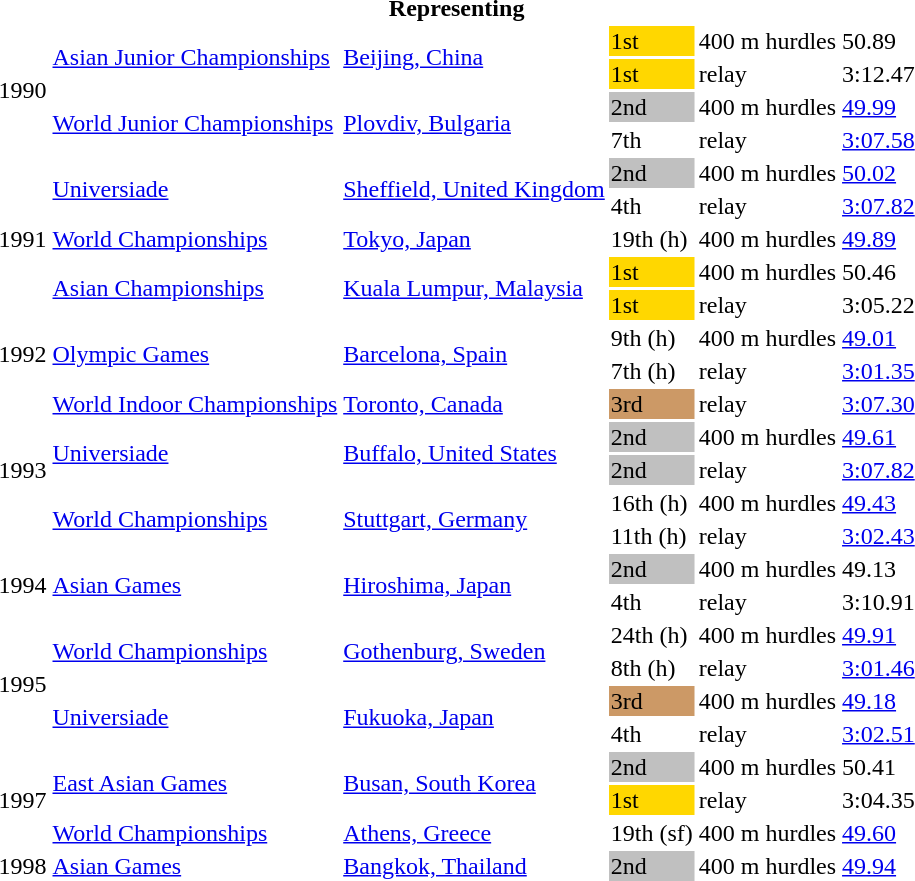<table>
<tr>
<th colspan="6">Representing </th>
</tr>
<tr>
<td rowspan=4>1990</td>
<td rowspan=2><a href='#'>Asian Junior Championships</a></td>
<td rowspan=2><a href='#'>Beijing, China</a></td>
<td bgcolor=gold>1st</td>
<td>400 m hurdles</td>
<td>50.89</td>
</tr>
<tr>
<td bgcolor=gold>1st</td>
<td> relay</td>
<td>3:12.47</td>
</tr>
<tr>
<td rowspan=2><a href='#'>World Junior Championships</a></td>
<td rowspan=2><a href='#'>Plovdiv, Bulgaria</a></td>
<td bgcolor=silver>2nd</td>
<td>400 m hurdles</td>
<td><a href='#'>49.99</a></td>
</tr>
<tr>
<td>7th</td>
<td> relay</td>
<td><a href='#'>3:07.58</a></td>
</tr>
<tr>
<td rowspan=5>1991</td>
<td rowspan=2><a href='#'>Universiade</a></td>
<td rowspan=2><a href='#'>Sheffield, United Kingdom</a></td>
<td bgcolor="silver">2nd</td>
<td>400 m hurdles</td>
<td><a href='#'>50.02</a></td>
</tr>
<tr>
<td>4th</td>
<td> relay</td>
<td><a href='#'>3:07.82</a></td>
</tr>
<tr>
<td><a href='#'>World Championships</a></td>
<td><a href='#'>Tokyo, Japan</a></td>
<td>19th (h)</td>
<td>400 m hurdles</td>
<td><a href='#'>49.89</a></td>
</tr>
<tr>
<td rowspan=2><a href='#'>Asian Championships</a></td>
<td rowspan=2><a href='#'>Kuala Lumpur, Malaysia</a></td>
<td bgcolor="gold">1st</td>
<td>400 m hurdles</td>
<td>50.46</td>
</tr>
<tr>
<td bgcolor="gold">1st</td>
<td> relay</td>
<td>3:05.22</td>
</tr>
<tr>
<td rowspan=2>1992</td>
<td rowspan=2><a href='#'>Olympic Games</a></td>
<td rowspan=2><a href='#'>Barcelona, Spain</a></td>
<td>9th (h)</td>
<td>400 m hurdles</td>
<td><a href='#'>49.01</a></td>
</tr>
<tr>
<td>7th (h)</td>
<td> relay</td>
<td><a href='#'>3:01.35</a></td>
</tr>
<tr>
<td rowspan=5>1993</td>
<td><a href='#'>World Indoor Championships</a></td>
<td><a href='#'>Toronto, Canada</a></td>
<td bgcolor="cc9966">3rd</td>
<td> relay</td>
<td><a href='#'>3:07.30</a></td>
</tr>
<tr>
<td rowspan=2><a href='#'>Universiade</a></td>
<td rowspan=2><a href='#'>Buffalo, United States</a></td>
<td bgcolor="silver">2nd</td>
<td>400 m hurdles</td>
<td><a href='#'>49.61</a></td>
</tr>
<tr>
<td bgcolor="silver">2nd</td>
<td> relay</td>
<td><a href='#'>3:07.82</a></td>
</tr>
<tr>
<td rowspan=2><a href='#'>World Championships</a></td>
<td rowspan=2><a href='#'>Stuttgart, Germany</a></td>
<td>16th (h)</td>
<td>400 m hurdles</td>
<td><a href='#'>49.43</a></td>
</tr>
<tr>
<td>11th (h)</td>
<td> relay</td>
<td><a href='#'>3:02.43</a></td>
</tr>
<tr>
<td rowspan=2>1994</td>
<td rowspan=2><a href='#'>Asian Games</a></td>
<td rowspan=2><a href='#'>Hiroshima, Japan</a></td>
<td bgcolor="silver">2nd</td>
<td>400 m hurdles</td>
<td>49.13</td>
</tr>
<tr>
<td>4th</td>
<td> relay</td>
<td>3:10.91</td>
</tr>
<tr>
<td rowspan=4>1995</td>
<td rowspan=2><a href='#'>World Championships</a></td>
<td rowspan=2><a href='#'>Gothenburg, Sweden</a></td>
<td>24th (h)</td>
<td>400 m hurdles</td>
<td><a href='#'>49.91</a></td>
</tr>
<tr>
<td>8th (h)</td>
<td> relay</td>
<td><a href='#'>3:01.46</a></td>
</tr>
<tr>
<td rowspan=2><a href='#'>Universiade</a></td>
<td rowspan=2><a href='#'>Fukuoka, Japan</a></td>
<td bgcolor="cc9966">3rd</td>
<td>400 m hurdles</td>
<td><a href='#'>49.18</a></td>
</tr>
<tr>
<td>4th</td>
<td> relay</td>
<td><a href='#'>3:02.51</a></td>
</tr>
<tr>
<td rowspan=3>1997</td>
<td rowspan=2><a href='#'>East Asian Games</a></td>
<td rowspan=2><a href='#'>Busan, South Korea</a></td>
<td bgcolor="silver">2nd</td>
<td>400 m hurdles</td>
<td>50.41</td>
</tr>
<tr>
<td bgcolor="gold">1st</td>
<td> relay</td>
<td>3:04.35</td>
</tr>
<tr>
<td><a href='#'>World Championships</a></td>
<td><a href='#'>Athens, Greece</a></td>
<td>19th (sf)</td>
<td>400 m hurdles</td>
<td><a href='#'>49.60</a></td>
</tr>
<tr>
<td>1998</td>
<td><a href='#'>Asian Games</a></td>
<td><a href='#'>Bangkok, Thailand</a></td>
<td bgcolor="silver">2nd</td>
<td>400 m hurdles</td>
<td><a href='#'>49.94</a></td>
</tr>
</table>
